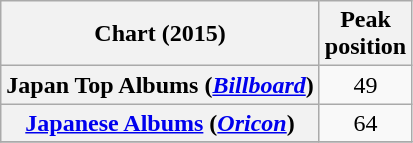<table class="wikitable sortable plainrowheaders">
<tr>
<th>Chart (2015)</th>
<th>Peak<br>position</th>
</tr>
<tr>
<th scope="row">Japan Top Albums (<em><a href='#'>Billboard</a></em>)</th>
<td align="center">49</td>
</tr>
<tr>
<th scope="row"><a href='#'>Japanese Albums</a> (<em><a href='#'>Oricon</a></em>)</th>
<td align="center">64</td>
</tr>
<tr>
</tr>
</table>
